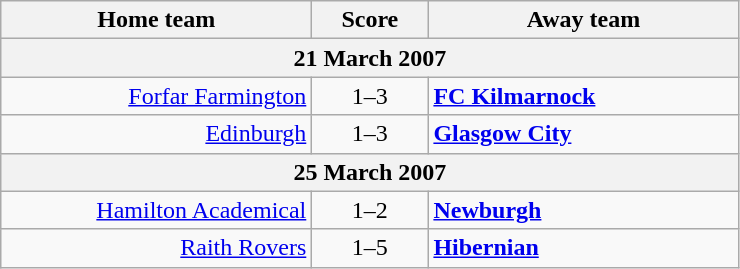<table class="wikitable" style="border-collapse: collapse;">
<tr>
<th align="right" width="200">Home team</th>
<th align="center" width="70">Score</th>
<th align="left" width="200">Away team</th>
</tr>
<tr>
<th colspan="3" align="center">21 March 2007</th>
</tr>
<tr>
<td style="text-align:right;"><a href='#'>Forfar Farmington</a></td>
<td style="text-align:center;">1–3</td>
<td style="text-align:left;"><strong><a href='#'>FC Kilmarnock</a></strong></td>
</tr>
<tr>
<td style="text-align:right;"><a href='#'>Edinburgh</a></td>
<td style="text-align:center;">1–3</td>
<td style="text-align:left;"><strong><a href='#'>Glasgow City</a></strong></td>
</tr>
<tr>
<th colspan="3" align="center">25 March 2007</th>
</tr>
<tr>
<td style="text-align:right;"><a href='#'>Hamilton Academical</a></td>
<td style="text-align:center;">1–2</td>
<td style="text-align:left;"><strong><a href='#'>Newburgh</a></strong></td>
</tr>
<tr>
<td style="text-align:right;"><a href='#'>Raith Rovers</a></td>
<td style="text-align:center;">1–5</td>
<td style="text-align:left;"><strong><a href='#'>Hibernian</a></strong></td>
</tr>
</table>
